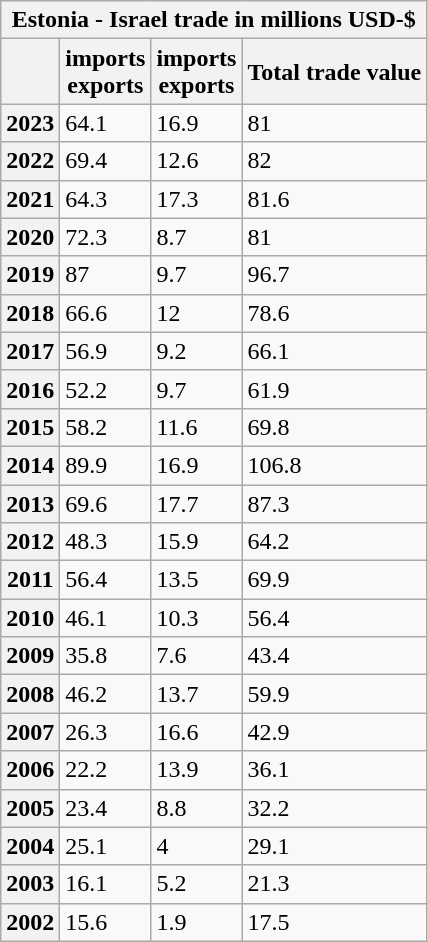<table class="wikitable">
<tr>
<th colspan="4">Estonia - Israel trade in millions USD-$</th>
</tr>
<tr>
<th></th>
<th> imports<br> exports</th>
<th> imports<br> exports</th>
<th>Total trade value</th>
</tr>
<tr>
<th>2023</th>
<td>64.1</td>
<td>16.9</td>
<td>81</td>
</tr>
<tr>
<th>2022</th>
<td>69.4</td>
<td>12.6</td>
<td>82</td>
</tr>
<tr>
<th>2021</th>
<td>64.3</td>
<td>17.3</td>
<td>81.6</td>
</tr>
<tr>
<th>2020</th>
<td>72.3</td>
<td>8.7</td>
<td>81</td>
</tr>
<tr>
<th>2019</th>
<td>87</td>
<td>9.7</td>
<td>96.7</td>
</tr>
<tr>
<th>2018</th>
<td>66.6</td>
<td>12</td>
<td>78.6</td>
</tr>
<tr>
<th>2017</th>
<td>56.9</td>
<td>9.2</td>
<td>66.1</td>
</tr>
<tr>
<th>2016</th>
<td>52.2</td>
<td>9.7</td>
<td>61.9</td>
</tr>
<tr>
<th>2015</th>
<td>58.2</td>
<td>11.6</td>
<td>69.8</td>
</tr>
<tr>
<th>2014</th>
<td>89.9</td>
<td>16.9</td>
<td>106.8</td>
</tr>
<tr>
<th>2013</th>
<td>69.6</td>
<td>17.7</td>
<td>87.3</td>
</tr>
<tr>
<th>2012</th>
<td>48.3</td>
<td>15.9</td>
<td>64.2</td>
</tr>
<tr>
<th>2011</th>
<td>56.4</td>
<td>13.5</td>
<td>69.9</td>
</tr>
<tr>
<th>2010</th>
<td>46.1</td>
<td>10.3</td>
<td>56.4</td>
</tr>
<tr>
<th>2009</th>
<td>35.8</td>
<td>7.6</td>
<td>43.4</td>
</tr>
<tr>
<th>2008</th>
<td>46.2</td>
<td>13.7</td>
<td>59.9</td>
</tr>
<tr>
<th>2007</th>
<td>26.3</td>
<td>16.6</td>
<td>42.9</td>
</tr>
<tr>
<th>2006</th>
<td>22.2</td>
<td>13.9</td>
<td>36.1</td>
</tr>
<tr>
<th>2005</th>
<td>23.4</td>
<td>8.8</td>
<td>32.2</td>
</tr>
<tr>
<th>2004</th>
<td>25.1</td>
<td>4</td>
<td>29.1</td>
</tr>
<tr>
<th>2003</th>
<td>16.1</td>
<td>5.2</td>
<td>21.3</td>
</tr>
<tr>
<th>2002</th>
<td>15.6</td>
<td>1.9</td>
<td>17.5</td>
</tr>
</table>
